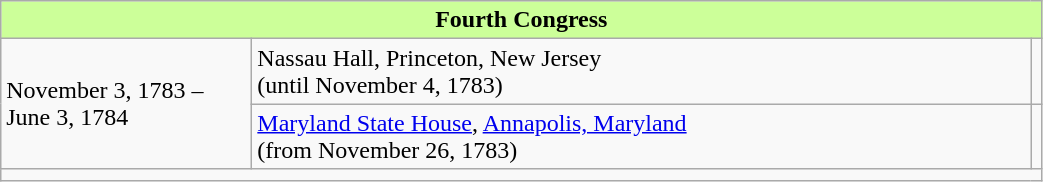<table class=wikitable>
<tr>
<th colspan=3 style="background:#ccff99;">Fourth Congress</th>
</tr>
<tr>
<td rowspan=2 style="width: 10em;">November 3, 1783 –June 3, 1784</td>
<td style="width: 32em;">Nassau Hall, Princeton, New Jersey<br>(until November 4, 1783)</td>
<td></td>
</tr>
<tr>
<td><a href='#'>Maryland State House</a>, <a href='#'>Annapolis, Maryland</a><br>(from November 26, 1783)</td>
<td></td>
</tr>
<tr>
<td colspan=3></td>
</tr>
</table>
